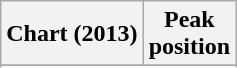<table class="wikitable plainrowheaders sortable">
<tr>
<th scope="col">Chart (2013)</th>
<th scope="col">Peak<br>position</th>
</tr>
<tr>
</tr>
<tr>
</tr>
<tr>
</tr>
<tr>
</tr>
<tr>
</tr>
<tr>
</tr>
</table>
